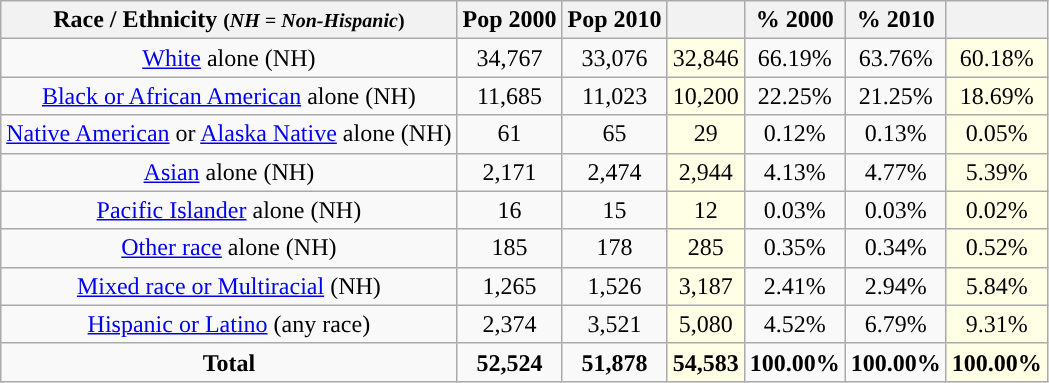<table class="wikitable" style="text-align:center;">
<tr>
<th>Race / Ethnicity <small>(<em>NH = Non-Hispanic</em>)</small></th>
<th>Pop 2000</th>
<th>Pop 2010</th>
<th></th>
<th>% 2000</th>
<th>% 2010</th>
<th></th>
</tr>
<tr>
<td><a href='#'>White</a> alone (NH)</td>
<td>34,767</td>
<td>33,076</td>
<td style='background: #ffffe6;'>32,846</td>
<td>66.19%</td>
<td>63.76%</td>
<td style='background: #ffffe6;'>60.18%</td>
</tr>
<tr>
<td><a href='#'>Black or African American</a> alone (NH)</td>
<td>11,685</td>
<td>11,023</td>
<td style='background: #ffffe6;'>10,200</td>
<td>22.25%</td>
<td>21.25%</td>
<td style='background: #ffffe6;'>18.69%</td>
</tr>
<tr>
<td><a href='#'>Native American</a> or <a href='#'>Alaska Native</a> alone (NH)</td>
<td>61</td>
<td>65</td>
<td style='background: #ffffe6;'>29</td>
<td>0.12%</td>
<td>0.13%</td>
<td style='background: #ffffe6;'>0.05%</td>
</tr>
<tr>
<td><a href='#'>Asian</a> alone (NH)</td>
<td>2,171</td>
<td>2,474</td>
<td style='background: #ffffe6;'>2,944</td>
<td>4.13%</td>
<td>4.77%</td>
<td style='background: #ffffe6;'>5.39%</td>
</tr>
<tr>
<td><a href='#'>Pacific Islander</a> alone (NH)</td>
<td>16</td>
<td>15</td>
<td style='background: #ffffe6;'>12</td>
<td>0.03%</td>
<td>0.03%</td>
<td style='background: #ffffe6;'>0.02%</td>
</tr>
<tr>
<td><a href='#'>Other race</a> alone (NH)</td>
<td>185</td>
<td>178</td>
<td style='background: #ffffe6;'>285</td>
<td>0.35%</td>
<td>0.34%</td>
<td style='background: #ffffe6;'>0.52%</td>
</tr>
<tr>
<td><a href='#'>Mixed race or Multiracial</a> (NH)</td>
<td>1,265</td>
<td>1,526</td>
<td style='background: #ffffe6;'>3,187</td>
<td>2.41%</td>
<td>2.94%</td>
<td style='background: #ffffe6;'>5.84%</td>
</tr>
<tr>
<td><a href='#'>Hispanic or Latino</a> (any race)</td>
<td>2,374</td>
<td>3,521</td>
<td style='background: #ffffe6;'>5,080</td>
<td>4.52%</td>
<td>6.79%</td>
<td style='background: #ffffe6;'>9.31%</td>
</tr>
<tr>
<td><strong>Total</strong></td>
<td><strong>52,524</strong></td>
<td><strong>51,878</strong></td>
<td style='background: #ffffe6;'><strong>54,583</strong></td>
<td><strong>100.00%</strong></td>
<td><strong>100.00%</strong></td>
<td style='background: #ffffe6;'><strong>100.00%</strong></td>
</tr>
</table>
